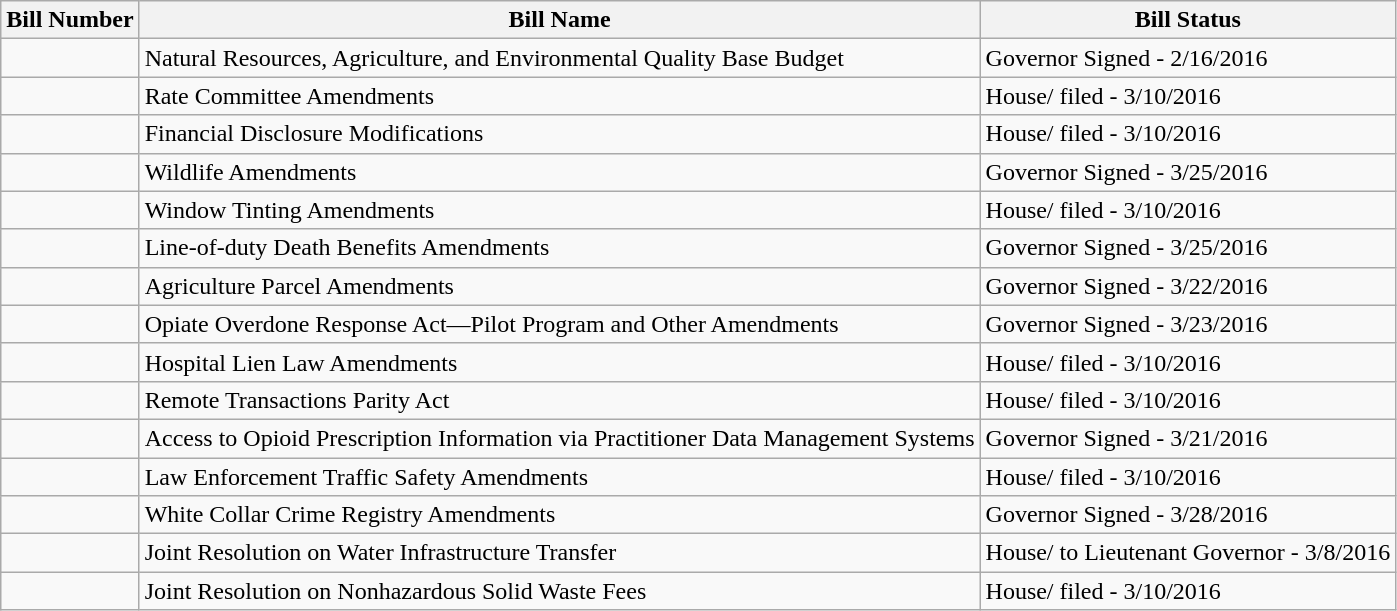<table class="wikitable">
<tr>
<th>Bill Number</th>
<th>Bill Name</th>
<th>Bill Status</th>
</tr>
<tr>
<td></td>
<td>Natural Resources, Agriculture, and Environmental Quality Base Budget</td>
<td>Governor Signed - 2/16/2016</td>
</tr>
<tr>
<td></td>
<td>Rate Committee Amendments</td>
<td>House/ filed - 3/10/2016</td>
</tr>
<tr>
<td></td>
<td>Financial Disclosure Modifications</td>
<td>House/ filed - 3/10/2016</td>
</tr>
<tr>
<td></td>
<td>Wildlife Amendments</td>
<td>Governor Signed - 3/25/2016</td>
</tr>
<tr>
<td></td>
<td>Window Tinting Amendments</td>
<td>House/ filed - 3/10/2016</td>
</tr>
<tr>
<td></td>
<td>Line-of-duty Death Benefits Amendments</td>
<td>Governor Signed - 3/25/2016</td>
</tr>
<tr>
<td></td>
<td>Agriculture Parcel Amendments</td>
<td>Governor Signed - 3/22/2016</td>
</tr>
<tr>
<td></td>
<td>Opiate Overdone Response Act—Pilot Program and Other Amendments</td>
<td>Governor Signed - 3/23/2016</td>
</tr>
<tr>
<td></td>
<td>Hospital Lien Law Amendments</td>
<td>House/ filed - 3/10/2016</td>
</tr>
<tr>
<td></td>
<td>Remote Transactions Parity Act</td>
<td>House/ filed - 3/10/2016</td>
</tr>
<tr>
<td></td>
<td>Access to Opioid Prescription Information via Practitioner Data Management Systems</td>
<td>Governor Signed - 3/21/2016</td>
</tr>
<tr>
<td></td>
<td>Law Enforcement Traffic Safety Amendments</td>
<td>House/ filed - 3/10/2016</td>
</tr>
<tr>
<td></td>
<td>White Collar Crime Registry Amendments</td>
<td>Governor Signed - 3/28/2016</td>
</tr>
<tr>
<td></td>
<td>Joint Resolution on Water Infrastructure Transfer</td>
<td>House/ to Lieutenant Governor - 3/8/2016</td>
</tr>
<tr>
<td></td>
<td>Joint Resolution on Nonhazardous Solid Waste Fees</td>
<td>House/ filed - 3/10/2016</td>
</tr>
</table>
